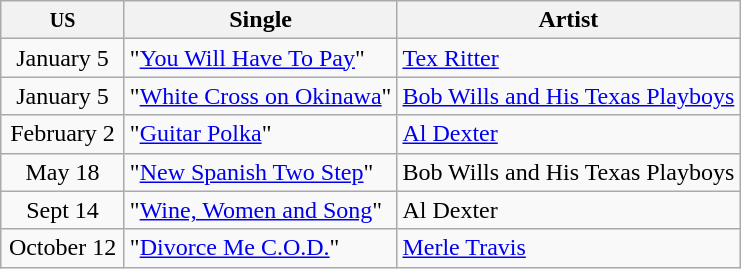<table class="wikitable sortable">
<tr>
<th width="75"><small>US</small></th>
<th>Single</th>
<th>Artist</th>
</tr>
<tr>
<td align="center">January 5</td>
<td>"<a href='#'>You Will Have To Pay</a>"</td>
<td><a href='#'>Tex Ritter</a></td>
</tr>
<tr>
<td align="center">January 5</td>
<td>"<a href='#'>White Cross on Okinawa</a>"</td>
<td><a href='#'>Bob Wills and His Texas Playboys</a></td>
</tr>
<tr>
<td align="center">February 2</td>
<td>"<a href='#'>Guitar Polka</a>"</td>
<td><a href='#'>Al Dexter</a></td>
</tr>
<tr>
<td align="center">May 18</td>
<td>"<a href='#'>New Spanish Two Step</a>"</td>
<td Bob Wills>Bob Wills and His Texas Playboys</td>
</tr>
<tr>
<td align="center">Sept 14</td>
<td>"<a href='#'>Wine, Women and Song</a>"</td>
<td>Al Dexter</td>
</tr>
<tr>
<td align="center">October 12</td>
<td>"<a href='#'>Divorce Me C.O.D.</a>"</td>
<td><a href='#'>Merle Travis</a></td>
</tr>
</table>
